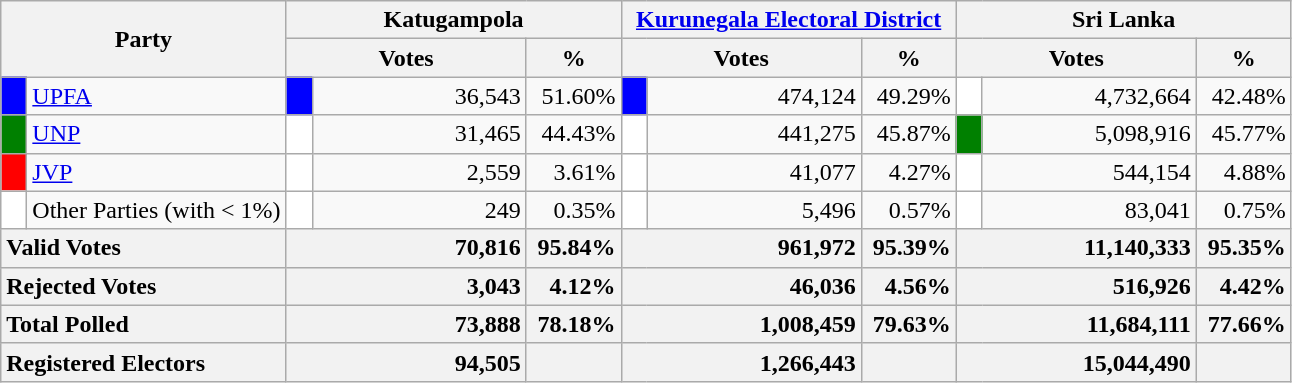<table class="wikitable">
<tr>
<th colspan="2" width="144px"rowspan="2">Party</th>
<th colspan="3" width="216px">Katugampola</th>
<th colspan="3" width="216px"><a href='#'>Kurunegala Electoral District</a></th>
<th colspan="3" width="216px">Sri Lanka</th>
</tr>
<tr>
<th colspan="2" width="144px">Votes</th>
<th>%</th>
<th colspan="2" width="144px">Votes</th>
<th>%</th>
<th colspan="2" width="144px">Votes</th>
<th>%</th>
</tr>
<tr>
<td style="background-color:blue;" width="10px"></td>
<td style="text-align:left;"><a href='#'>UPFA</a></td>
<td style="background-color:blue;" width="10px"></td>
<td style="text-align:right;">36,543</td>
<td style="text-align:right;">51.60%</td>
<td style="background-color:blue;" width="10px"></td>
<td style="text-align:right;">474,124</td>
<td style="text-align:right;">49.29%</td>
<td style="background-color:white;" width="10px"></td>
<td style="text-align:right;">4,732,664</td>
<td style="text-align:right;">42.48%</td>
</tr>
<tr>
<td style="background-color:green;" width="10px"></td>
<td style="text-align:left;"><a href='#'>UNP</a></td>
<td style="background-color:white;" width="10px"></td>
<td style="text-align:right;">31,465</td>
<td style="text-align:right;">44.43%</td>
<td style="background-color:white;" width="10px"></td>
<td style="text-align:right;">441,275</td>
<td style="text-align:right;">45.87%</td>
<td style="background-color:green;" width="10px"></td>
<td style="text-align:right;">5,098,916</td>
<td style="text-align:right;">45.77%</td>
</tr>
<tr>
<td style="background-color:red;" width="10px"></td>
<td style="text-align:left;"><a href='#'>JVP</a></td>
<td style="background-color:white;" width="10px"></td>
<td style="text-align:right;">2,559</td>
<td style="text-align:right;">3.61%</td>
<td style="background-color:white;" width="10px"></td>
<td style="text-align:right;">41,077</td>
<td style="text-align:right;">4.27%</td>
<td style="background-color:white;" width="10px"></td>
<td style="text-align:right;">544,154</td>
<td style="text-align:right;">4.88%</td>
</tr>
<tr>
<td style="background-color:white;" width="10px"></td>
<td style="text-align:left;">Other Parties (with < 1%)</td>
<td style="background-color:white;" width="10px"></td>
<td style="text-align:right;">249</td>
<td style="text-align:right;">0.35%</td>
<td style="background-color:white;" width="10px"></td>
<td style="text-align:right;">5,496</td>
<td style="text-align:right;">0.57%</td>
<td style="background-color:white;" width="10px"></td>
<td style="text-align:right;">83,041</td>
<td style="text-align:right;">0.75%</td>
</tr>
<tr>
<th colspan="2" width="144px"style="text-align:left;">Valid Votes</th>
<th style="text-align:right;"colspan="2" width="144px">70,816</th>
<th style="text-align:right;">95.84%</th>
<th style="text-align:right;"colspan="2" width="144px">961,972</th>
<th style="text-align:right;">95.39%</th>
<th style="text-align:right;"colspan="2" width="144px">11,140,333</th>
<th style="text-align:right;">95.35%</th>
</tr>
<tr>
<th colspan="2" width="144px"style="text-align:left;">Rejected Votes</th>
<th style="text-align:right;"colspan="2" width="144px">3,043</th>
<th style="text-align:right;">4.12%</th>
<th style="text-align:right;"colspan="2" width="144px">46,036</th>
<th style="text-align:right;">4.56%</th>
<th style="text-align:right;"colspan="2" width="144px">516,926</th>
<th style="text-align:right;">4.42%</th>
</tr>
<tr>
<th colspan="2" width="144px"style="text-align:left;">Total Polled</th>
<th style="text-align:right;"colspan="2" width="144px">73,888</th>
<th style="text-align:right;">78.18%</th>
<th style="text-align:right;"colspan="2" width="144px">1,008,459</th>
<th style="text-align:right;">79.63%</th>
<th style="text-align:right;"colspan="2" width="144px">11,684,111</th>
<th style="text-align:right;">77.66%</th>
</tr>
<tr>
<th colspan="2" width="144px"style="text-align:left;">Registered Electors</th>
<th style="text-align:right;"colspan="2" width="144px">94,505</th>
<th></th>
<th style="text-align:right;"colspan="2" width="144px">1,266,443</th>
<th></th>
<th style="text-align:right;"colspan="2" width="144px">15,044,490</th>
<th></th>
</tr>
</table>
